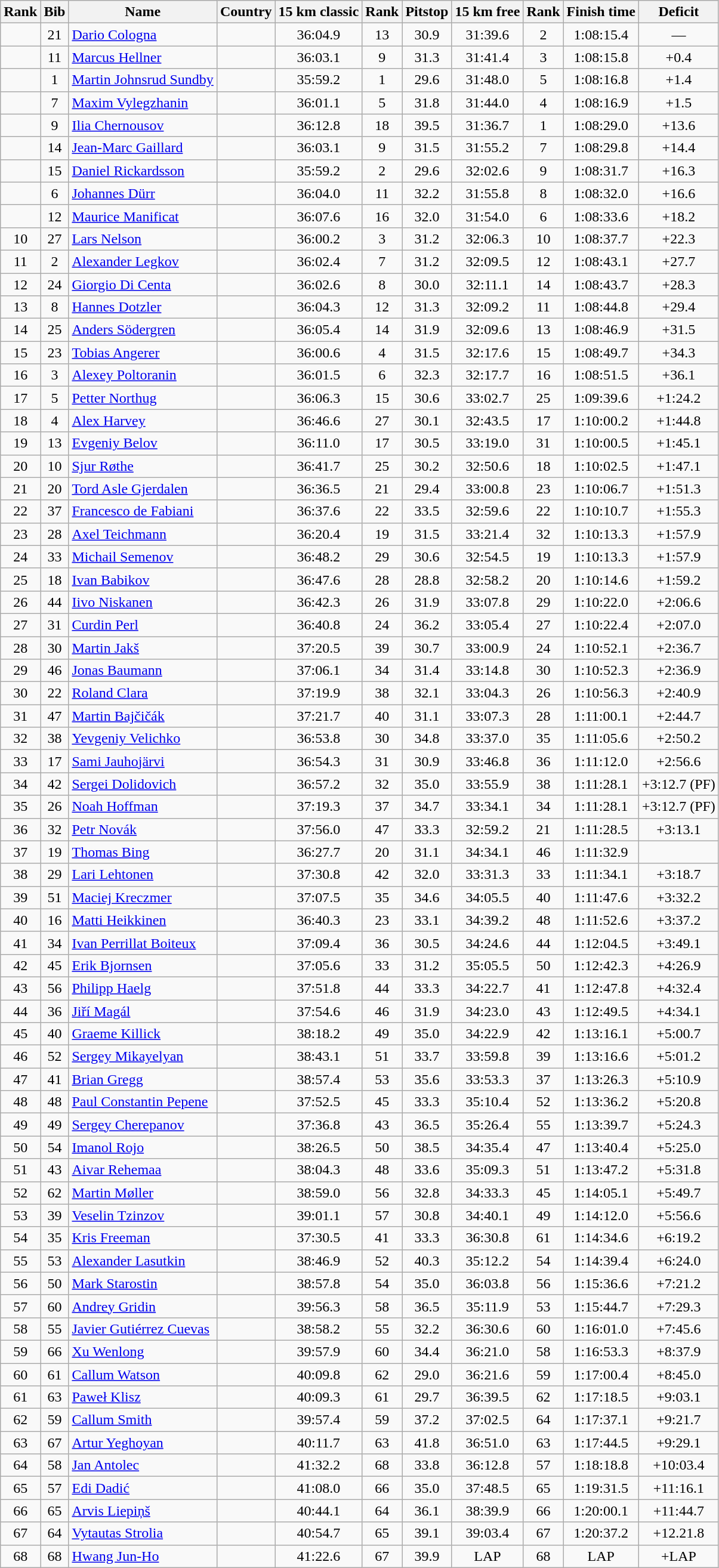<table class="wikitable sortable" style="text-align:center">
<tr>
<th>Rank</th>
<th>Bib</th>
<th>Name</th>
<th>Country</th>
<th>15 km classic</th>
<th>Rank</th>
<th>Pitstop</th>
<th>15 km free</th>
<th>Rank</th>
<th>Finish time</th>
<th>Deficit</th>
</tr>
<tr>
<td></td>
<td>21</td>
<td align="left"><a href='#'>Dario Cologna</a></td>
<td align="left"></td>
<td>36:04.9</td>
<td>13</td>
<td>30.9</td>
<td>31:39.6</td>
<td>2</td>
<td>1:08:15.4</td>
<td>—</td>
</tr>
<tr>
<td></td>
<td>11</td>
<td align="left"><a href='#'>Marcus Hellner</a></td>
<td align="left"></td>
<td>36:03.1</td>
<td>9</td>
<td>31.3</td>
<td>31:41.4</td>
<td>3</td>
<td>1:08:15.8</td>
<td>+0.4</td>
</tr>
<tr>
<td></td>
<td>1</td>
<td align="left"><a href='#'>Martin Johnsrud Sundby</a></td>
<td align="left"></td>
<td>35:59.2</td>
<td>1</td>
<td>29.6</td>
<td>31:48.0</td>
<td>5</td>
<td>1:08:16.8</td>
<td>+1.4</td>
</tr>
<tr>
<td></td>
<td>7</td>
<td align="left"><a href='#'>Maxim Vylegzhanin</a></td>
<td align="left"></td>
<td>36:01.1</td>
<td>5</td>
<td>31.8</td>
<td>31:44.0</td>
<td>4</td>
<td>1:08:16.9</td>
<td>+1.5</td>
</tr>
<tr>
<td></td>
<td>9</td>
<td align="left"><a href='#'>Ilia Chernousov</a></td>
<td align="left"></td>
<td>36:12.8</td>
<td>18</td>
<td>39.5</td>
<td>31:36.7</td>
<td>1</td>
<td>1:08:29.0</td>
<td>+13.6</td>
</tr>
<tr>
<td></td>
<td>14</td>
<td align="left"><a href='#'>Jean-Marc Gaillard</a></td>
<td align="left"></td>
<td>36:03.1</td>
<td>9</td>
<td>31.5</td>
<td>31:55.2</td>
<td>7</td>
<td>1:08:29.8</td>
<td>+14.4</td>
</tr>
<tr>
<td></td>
<td>15</td>
<td align="left"><a href='#'>Daniel Rickardsson</a></td>
<td align="left"></td>
<td>35:59.2</td>
<td>2</td>
<td>29.6</td>
<td>32:02.6</td>
<td>9</td>
<td>1:08:31.7</td>
<td>+16.3</td>
</tr>
<tr>
<td></td>
<td>6</td>
<td align="left"><a href='#'>Johannes Dürr</a></td>
<td align="left"></td>
<td>36:04.0</td>
<td>11</td>
<td>32.2</td>
<td>31:55.8</td>
<td>8</td>
<td>1:08:32.0</td>
<td>+16.6</td>
</tr>
<tr>
<td></td>
<td>12</td>
<td align="left"><a href='#'>Maurice Manificat</a></td>
<td align="left"></td>
<td>36:07.6</td>
<td>16</td>
<td>32.0</td>
<td>31:54.0</td>
<td>6</td>
<td>1:08:33.6</td>
<td>+18.2</td>
</tr>
<tr>
<td>10</td>
<td>27</td>
<td align="left"><a href='#'>Lars Nelson</a></td>
<td align="left"></td>
<td>36:00.2</td>
<td>3</td>
<td>31.2</td>
<td>32:06.3</td>
<td>10</td>
<td>1:08:37.7</td>
<td>+22.3</td>
</tr>
<tr>
<td>11</td>
<td>2</td>
<td align="left"><a href='#'>Alexander Legkov</a></td>
<td align="left"></td>
<td>36:02.4</td>
<td>7</td>
<td>31.2</td>
<td>32:09.5</td>
<td>12</td>
<td>1:08:43.1</td>
<td>+27.7</td>
</tr>
<tr>
<td>12</td>
<td>24</td>
<td align="left"><a href='#'>Giorgio Di Centa</a></td>
<td align="left"></td>
<td>36:02.6</td>
<td>8</td>
<td>30.0</td>
<td>32:11.1</td>
<td>14</td>
<td>1:08:43.7</td>
<td>+28.3</td>
</tr>
<tr>
<td>13</td>
<td>8</td>
<td align="left"><a href='#'>Hannes Dotzler</a></td>
<td align="left"></td>
<td>36:04.3</td>
<td>12</td>
<td>31.3</td>
<td>32:09.2</td>
<td>11</td>
<td>1:08:44.8</td>
<td>+29.4</td>
</tr>
<tr>
<td>14</td>
<td>25</td>
<td align="left"><a href='#'>Anders Södergren</a></td>
<td align="left"></td>
<td>36:05.4</td>
<td>14</td>
<td>31.9</td>
<td>32:09.6</td>
<td>13</td>
<td>1:08:46.9</td>
<td>+31.5</td>
</tr>
<tr>
<td>15</td>
<td>23</td>
<td align="left"><a href='#'>Tobias Angerer</a></td>
<td align="left"></td>
<td>36:00.6</td>
<td>4</td>
<td>31.5</td>
<td>32:17.6</td>
<td>15</td>
<td>1:08:49.7</td>
<td>+34.3</td>
</tr>
<tr>
<td>16</td>
<td>3</td>
<td align="left"><a href='#'>Alexey Poltoranin</a></td>
<td align="left"></td>
<td>36:01.5</td>
<td>6</td>
<td>32.3</td>
<td>32:17.7</td>
<td>16</td>
<td>1:08:51.5</td>
<td>+36.1</td>
</tr>
<tr>
<td>17</td>
<td>5</td>
<td align="left"><a href='#'>Petter Northug</a></td>
<td align="left"></td>
<td>36:06.3</td>
<td>15</td>
<td>30.6</td>
<td>33:02.7</td>
<td>25</td>
<td>1:09:39.6</td>
<td>+1:24.2</td>
</tr>
<tr>
<td>18</td>
<td>4</td>
<td align="left"><a href='#'>Alex Harvey</a></td>
<td align="left"></td>
<td>36:46.6</td>
<td>27</td>
<td>30.1</td>
<td>32:43.5</td>
<td>17</td>
<td>1:10:00.2</td>
<td>+1:44.8</td>
</tr>
<tr>
<td>19</td>
<td>13</td>
<td align="left"><a href='#'>Evgeniy Belov</a></td>
<td align="left"></td>
<td>36:11.0</td>
<td>17</td>
<td>30.5</td>
<td>33:19.0</td>
<td>31</td>
<td>1:10:00.5</td>
<td>+1:45.1</td>
</tr>
<tr>
<td>20</td>
<td>10</td>
<td align="left"><a href='#'>Sjur Røthe</a></td>
<td align="left"></td>
<td>36:41.7</td>
<td>25</td>
<td>30.2</td>
<td>32:50.6</td>
<td>18</td>
<td>1:10:02.5</td>
<td>+1:47.1</td>
</tr>
<tr>
<td>21</td>
<td>20</td>
<td align="left"><a href='#'>Tord Asle Gjerdalen</a></td>
<td align="left"></td>
<td>36:36.5</td>
<td>21</td>
<td>29.4</td>
<td>33:00.8</td>
<td>23</td>
<td>1:10:06.7</td>
<td>+1:51.3</td>
</tr>
<tr>
<td>22</td>
<td>37</td>
<td align="left"><a href='#'>Francesco de Fabiani</a></td>
<td align="left"></td>
<td>36:37.6</td>
<td>22</td>
<td>33.5</td>
<td>32:59.6</td>
<td>22</td>
<td>1:10:10.7</td>
<td>+1:55.3</td>
</tr>
<tr>
<td>23</td>
<td>28</td>
<td align="left"><a href='#'>Axel Teichmann</a></td>
<td align="left"></td>
<td>36:20.4</td>
<td>19</td>
<td>31.5</td>
<td>33:21.4</td>
<td>32</td>
<td>1:10:13.3</td>
<td>+1:57.9</td>
</tr>
<tr>
<td>24</td>
<td>33</td>
<td align="left"><a href='#'>Michail Semenov</a></td>
<td align="left"></td>
<td>36:48.2</td>
<td>29</td>
<td>30.6</td>
<td>32:54.5</td>
<td>19</td>
<td>1:10:13.3</td>
<td>+1:57.9</td>
</tr>
<tr>
<td>25</td>
<td>18</td>
<td align="left"><a href='#'>Ivan Babikov</a></td>
<td align="left"></td>
<td>36:47.6</td>
<td>28</td>
<td>28.8</td>
<td>32:58.2</td>
<td>20</td>
<td>1:10:14.6</td>
<td>+1:59.2</td>
</tr>
<tr>
<td>26</td>
<td>44</td>
<td align="left"><a href='#'>Iivo Niskanen</a></td>
<td align="left"></td>
<td>36:42.3</td>
<td>26</td>
<td>31.9</td>
<td>33:07.8</td>
<td>29</td>
<td>1:10:22.0</td>
<td>+2:06.6</td>
</tr>
<tr>
<td>27</td>
<td>31</td>
<td align="left"><a href='#'>Curdin Perl</a></td>
<td align="left"></td>
<td>36:40.8</td>
<td>24</td>
<td>36.2</td>
<td>33:05.4</td>
<td>27</td>
<td>1:10:22.4</td>
<td>+2:07.0</td>
</tr>
<tr>
<td>28</td>
<td>30</td>
<td align="left"><a href='#'>Martin Jakš</a></td>
<td align="left"></td>
<td>37:20.5</td>
<td>39</td>
<td>30.7</td>
<td>33:00.9</td>
<td>24</td>
<td>1:10:52.1</td>
<td>+2:36.7</td>
</tr>
<tr>
<td>29</td>
<td>46</td>
<td align="left"><a href='#'>Jonas Baumann</a></td>
<td align="left"></td>
<td>37:06.1</td>
<td>34</td>
<td>31.4</td>
<td>33:14.8</td>
<td>30</td>
<td>1:10:52.3</td>
<td>+2:36.9</td>
</tr>
<tr>
<td>30</td>
<td>22</td>
<td align="left"><a href='#'>Roland Clara</a></td>
<td align="left"></td>
<td>37:19.9</td>
<td>38</td>
<td>32.1</td>
<td>33:04.3</td>
<td>26</td>
<td>1:10:56.3</td>
<td>+2:40.9</td>
</tr>
<tr>
<td>31</td>
<td>47</td>
<td align="left"><a href='#'>Martin Bajčičák</a></td>
<td align="left"></td>
<td>37:21.7</td>
<td>40</td>
<td>31.1</td>
<td>33:07.3</td>
<td>28</td>
<td>1:11:00.1</td>
<td>+2:44.7</td>
</tr>
<tr>
<td>32</td>
<td>38</td>
<td align="left"><a href='#'>Yevgeniy Velichko</a></td>
<td align="left"></td>
<td>36:53.8</td>
<td>30</td>
<td>34.8</td>
<td>33:37.0</td>
<td>35</td>
<td>1:11:05.6</td>
<td>+2:50.2</td>
</tr>
<tr>
<td>33</td>
<td>17</td>
<td align="left"><a href='#'>Sami Jauhojärvi</a></td>
<td align="left"></td>
<td>36:54.3</td>
<td>31</td>
<td>30.9</td>
<td>33:46.8</td>
<td>36</td>
<td>1:11:12.0</td>
<td>+2:56.6</td>
</tr>
<tr>
<td>34</td>
<td>42</td>
<td align="left"><a href='#'>Sergei Dolidovich</a></td>
<td align="left"></td>
<td>36:57.2</td>
<td>32</td>
<td>35.0</td>
<td>33:55.9</td>
<td>38</td>
<td>1:11:28.1</td>
<td>+3:12.7 (PF)</td>
</tr>
<tr )>
<td>35</td>
<td>26</td>
<td align="left"><a href='#'>Noah Hoffman</a></td>
<td align="left"></td>
<td>37:19.3</td>
<td>37</td>
<td>34.7</td>
<td>33:34.1</td>
<td>34</td>
<td>1:11:28.1</td>
<td>+3:12.7 (PF)</td>
</tr>
<tr>
<td>36</td>
<td>32</td>
<td align="left"><a href='#'>Petr Novák</a></td>
<td align="left"></td>
<td>37:56.0</td>
<td>47</td>
<td>33.3</td>
<td>32:59.2</td>
<td>21</td>
<td>1:11:28.5</td>
<td>+3:13.1</td>
</tr>
<tr>
<td>37</td>
<td>19</td>
<td align="left"><a href='#'>Thomas Bing</a></td>
<td align="left"></td>
<td>36:27.7</td>
<td>20</td>
<td>31.1</td>
<td>34:34.1</td>
<td>46</td>
<td>1:11:32.9</td>
<td></td>
</tr>
<tr>
<td>38</td>
<td>29</td>
<td align="left"><a href='#'>Lari Lehtonen</a></td>
<td align="left"></td>
<td>37:30.8</td>
<td>42</td>
<td>32.0</td>
<td>33:31.3</td>
<td>33</td>
<td>1:11:34.1</td>
<td>+3:18.7</td>
</tr>
<tr>
<td>39</td>
<td>51</td>
<td align="left"><a href='#'>Maciej Kreczmer</a></td>
<td align="left"></td>
<td>37:07.5</td>
<td>35</td>
<td>34.6</td>
<td>34:05.5</td>
<td>40</td>
<td>1:11:47.6</td>
<td>+3:32.2</td>
</tr>
<tr>
<td>40</td>
<td>16</td>
<td align="left"><a href='#'>Matti Heikkinen</a></td>
<td align="left"></td>
<td>36:40.3</td>
<td>23</td>
<td>33.1</td>
<td>34:39.2</td>
<td>48</td>
<td>1:11:52.6</td>
<td>+3:37.2</td>
</tr>
<tr>
<td>41</td>
<td>34</td>
<td align="left"><a href='#'>Ivan Perrillat Boiteux</a></td>
<td align="left"></td>
<td>37:09.4</td>
<td>36</td>
<td>30.5</td>
<td>34:24.6</td>
<td>44</td>
<td>1:12:04.5</td>
<td>+3:49.1</td>
</tr>
<tr>
<td>42</td>
<td>45</td>
<td align="left"><a href='#'>Erik Bjornsen</a></td>
<td align="left"></td>
<td>37:05.6</td>
<td>33</td>
<td>31.2</td>
<td>35:05.5</td>
<td>50</td>
<td>1:12:42.3</td>
<td>+4:26.9</td>
</tr>
<tr>
<td>43</td>
<td>56</td>
<td align="left"><a href='#'>Philipp Haelg</a></td>
<td align="left"></td>
<td>37:51.8</td>
<td>44</td>
<td>33.3</td>
<td>34:22.7</td>
<td>41</td>
<td>1:12:47.8</td>
<td>+4:32.4</td>
</tr>
<tr>
<td>44</td>
<td>36</td>
<td align="left"><a href='#'>Jiří Magál</a></td>
<td align="left"></td>
<td>37:54.6</td>
<td>46</td>
<td>31.9</td>
<td>34:23.0</td>
<td>43</td>
<td>1:12:49.5</td>
<td>+4:34.1</td>
</tr>
<tr>
<td>45</td>
<td>40</td>
<td align="left"><a href='#'>Graeme Killick</a></td>
<td align="left"></td>
<td>38:18.2</td>
<td>49</td>
<td>35.0</td>
<td>34:22.9</td>
<td>42</td>
<td>1:13:16.1</td>
<td>+5:00.7</td>
</tr>
<tr>
<td>46</td>
<td>52</td>
<td align="left"><a href='#'>Sergey Mikayelyan</a></td>
<td align="left"></td>
<td>38:43.1</td>
<td>51</td>
<td>33.7</td>
<td>33:59.8</td>
<td>39</td>
<td>1:13:16.6</td>
<td>+5:01.2</td>
</tr>
<tr>
<td>47</td>
<td>41</td>
<td align="left"><a href='#'>Brian Gregg</a></td>
<td align="left"></td>
<td>38:57.4</td>
<td>53</td>
<td>35.6</td>
<td>33:53.3</td>
<td>37</td>
<td>1:13:26.3</td>
<td>+5:10.9</td>
</tr>
<tr>
<td>48</td>
<td>48</td>
<td align="left"><a href='#'>Paul Constantin Pepene</a></td>
<td align="left"></td>
<td>37:52.5</td>
<td>45</td>
<td>33.3</td>
<td>35:10.4</td>
<td>52</td>
<td>1:13:36.2</td>
<td>+5:20.8</td>
</tr>
<tr>
<td>49</td>
<td>49</td>
<td align="left"><a href='#'>Sergey Cherepanov</a></td>
<td align="left"></td>
<td>37:36.8</td>
<td>43</td>
<td>36.5</td>
<td>35:26.4</td>
<td>55</td>
<td>1:13:39.7</td>
<td>+5:24.3</td>
</tr>
<tr>
<td>50</td>
<td>54</td>
<td align="left"><a href='#'>Imanol Rojo</a></td>
<td align="left"></td>
<td>38:26.5</td>
<td>50</td>
<td>38.5</td>
<td>34:35.4</td>
<td>47</td>
<td>1:13:40.4</td>
<td>+5:25.0</td>
</tr>
<tr>
<td>51</td>
<td>43</td>
<td align="left"><a href='#'>Aivar Rehemaa</a></td>
<td align="left"></td>
<td>38:04.3</td>
<td>48</td>
<td>33.6</td>
<td>35:09.3</td>
<td>51</td>
<td>1:13:47.2</td>
<td>+5:31.8</td>
</tr>
<tr>
<td>52</td>
<td>62</td>
<td align="left"><a href='#'>Martin Møller</a></td>
<td align="left"></td>
<td>38:59.0</td>
<td>56</td>
<td>32.8</td>
<td>34:33.3</td>
<td>45</td>
<td>1:14:05.1</td>
<td>+5:49.7</td>
</tr>
<tr>
<td>53</td>
<td>39</td>
<td align="left"><a href='#'>Veselin Tzinzov</a></td>
<td align="left"></td>
<td>39:01.1</td>
<td>57</td>
<td>30.8</td>
<td>34:40.1</td>
<td>49</td>
<td>1:14:12.0</td>
<td>+5:56.6</td>
</tr>
<tr>
<td>54</td>
<td>35</td>
<td align="left"><a href='#'>Kris Freeman</a></td>
<td align="left"></td>
<td>37:30.5</td>
<td>41</td>
<td>33.3</td>
<td>36:30.8</td>
<td>61</td>
<td>1:14:34.6</td>
<td>+6:19.2</td>
</tr>
<tr>
<td>55</td>
<td>53</td>
<td align="left"><a href='#'>Alexander Lasutkin</a></td>
<td align="left"></td>
<td>38:46.9</td>
<td>52</td>
<td>40.3</td>
<td>35:12.2</td>
<td>54</td>
<td>1:14:39.4</td>
<td>+6:24.0</td>
</tr>
<tr>
<td>56</td>
<td>50</td>
<td align="left"><a href='#'>Mark Starostin</a></td>
<td align="left"></td>
<td>38:57.8</td>
<td>54</td>
<td>35.0</td>
<td>36:03.8</td>
<td>56</td>
<td>1:15:36.6</td>
<td>+7:21.2</td>
</tr>
<tr>
<td>57</td>
<td>60</td>
<td align="left"><a href='#'>Andrey Gridin</a></td>
<td align="left"></td>
<td>39:56.3</td>
<td>58</td>
<td>36.5</td>
<td>35:11.9</td>
<td>53</td>
<td>1:15:44.7</td>
<td>+7:29.3</td>
</tr>
<tr>
<td>58</td>
<td>55</td>
<td align="left"><a href='#'>Javier Gutiérrez Cuevas</a></td>
<td align="left"></td>
<td>38:58.2</td>
<td>55</td>
<td>32.2</td>
<td>36:30.6</td>
<td>60</td>
<td>1:16:01.0</td>
<td>+7:45.6</td>
</tr>
<tr>
<td>59</td>
<td>66</td>
<td align="left"><a href='#'>Xu Wenlong</a></td>
<td align="left"></td>
<td>39:57.9</td>
<td>60</td>
<td>34.4</td>
<td>36:21.0</td>
<td>58</td>
<td>1:16:53.3</td>
<td>+8:37.9</td>
</tr>
<tr>
<td>60</td>
<td>61</td>
<td align="left"><a href='#'>Callum Watson</a></td>
<td align="left"></td>
<td>40:09.8</td>
<td>62</td>
<td>29.0</td>
<td>36:21.6</td>
<td>59</td>
<td>1:17:00.4</td>
<td>+8:45.0</td>
</tr>
<tr>
<td>61</td>
<td>63</td>
<td align="left"><a href='#'>Paweł Klisz</a></td>
<td align="left"></td>
<td>40:09.3</td>
<td>61</td>
<td>29.7</td>
<td>36:39.5</td>
<td>62</td>
<td>1:17:18.5</td>
<td>+9:03.1</td>
</tr>
<tr>
<td>62</td>
<td>59</td>
<td align="left"><a href='#'>Callum Smith</a></td>
<td align="left"></td>
<td>39:57.4</td>
<td>59</td>
<td>37.2</td>
<td>37:02.5</td>
<td>64</td>
<td>1:17:37.1</td>
<td>+9:21.7</td>
</tr>
<tr>
<td>63</td>
<td>67</td>
<td align="left"><a href='#'>Artur Yeghoyan</a></td>
<td align="left"></td>
<td>40:11.7</td>
<td>63</td>
<td>41.8</td>
<td>36:51.0</td>
<td>63</td>
<td>1:17:44.5</td>
<td>+9:29.1</td>
</tr>
<tr>
<td>64</td>
<td>58</td>
<td align="left"><a href='#'>Jan Antolec</a></td>
<td align="left"></td>
<td>41:32.2</td>
<td>68</td>
<td>33.8</td>
<td>36:12.8</td>
<td>57</td>
<td>1:18:18.8</td>
<td>+10:03.4</td>
</tr>
<tr>
<td>65</td>
<td>57</td>
<td align="left"><a href='#'>Edi Dadić</a></td>
<td align="left"></td>
<td>41:08.0</td>
<td>66</td>
<td>35.0</td>
<td>37:48.5</td>
<td>65</td>
<td>1:19:31.5</td>
<td>+11:16.1</td>
</tr>
<tr>
<td>66</td>
<td>65</td>
<td align="left"><a href='#'>Arvis Liepiņš</a></td>
<td align="left"></td>
<td>40:44.1</td>
<td>64</td>
<td>36.1</td>
<td>38:39.9</td>
<td>66</td>
<td>1:20:00.1</td>
<td>+11:44.7</td>
</tr>
<tr>
<td>67</td>
<td>64</td>
<td align="left"><a href='#'>Vytautas Strolia</a></td>
<td align="left"></td>
<td>40:54.7</td>
<td>65</td>
<td>39.1</td>
<td>39:03.4</td>
<td>67</td>
<td>1:20:37.2</td>
<td>+12.21.8</td>
</tr>
<tr>
<td>68</td>
<td>68</td>
<td align="left"><a href='#'>Hwang Jun-Ho</a></td>
<td align="left"></td>
<td>41:22.6</td>
<td>67</td>
<td>39.9</td>
<td>LAP</td>
<td>68</td>
<td>LAP</td>
<td>+LAP</td>
</tr>
</table>
